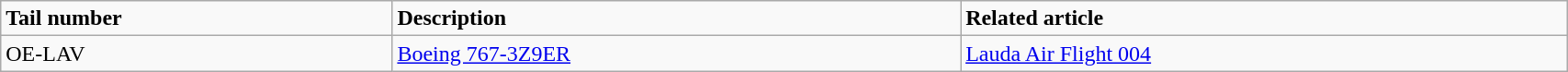<table class="wikitable" width="90%">
<tr>
<td><strong>Tail number</strong></td>
<td><strong>Description</strong></td>
<td><strong>Related article</strong></td>
</tr>
<tr>
<td>OE-LAV</td>
<td><a href='#'>Boeing 767-3Z9ER</a></td>
<td><a href='#'>Lauda Air Flight 004</a></td>
</tr>
</table>
